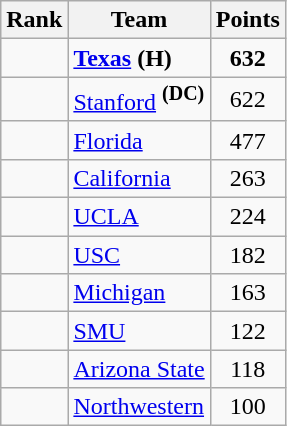<table class="wikitable sortable" style="text-align:center">
<tr>
<th>Rank</th>
<th>Team</th>
<th>Points</th>
</tr>
<tr>
<td></td>
<td align=left><strong><a href='#'>Texas</a></strong> <strong>(H)</strong></td>
<td><strong>632</strong></td>
</tr>
<tr>
<td></td>
<td align=left><a href='#'>Stanford</a> <strong><sup>(DC)</sup></strong></td>
<td>622</td>
</tr>
<tr>
<td></td>
<td align=left><a href='#'>Florida</a></td>
<td>477</td>
</tr>
<tr>
<td></td>
<td align=left><a href='#'>California</a></td>
<td>263</td>
</tr>
<tr>
<td></td>
<td align=left><a href='#'>UCLA</a></td>
<td>224</td>
</tr>
<tr>
<td></td>
<td align=left><a href='#'>USC</a></td>
<td>182</td>
</tr>
<tr>
<td></td>
<td align=left><a href='#'>Michigan</a></td>
<td>163</td>
</tr>
<tr>
<td></td>
<td align=left><a href='#'>SMU</a></td>
<td>122</td>
</tr>
<tr>
<td></td>
<td align=left><a href='#'>Arizona State</a></td>
<td>118</td>
</tr>
<tr>
<td></td>
<td align=left><a href='#'>Northwestern</a></td>
<td>100</td>
</tr>
</table>
